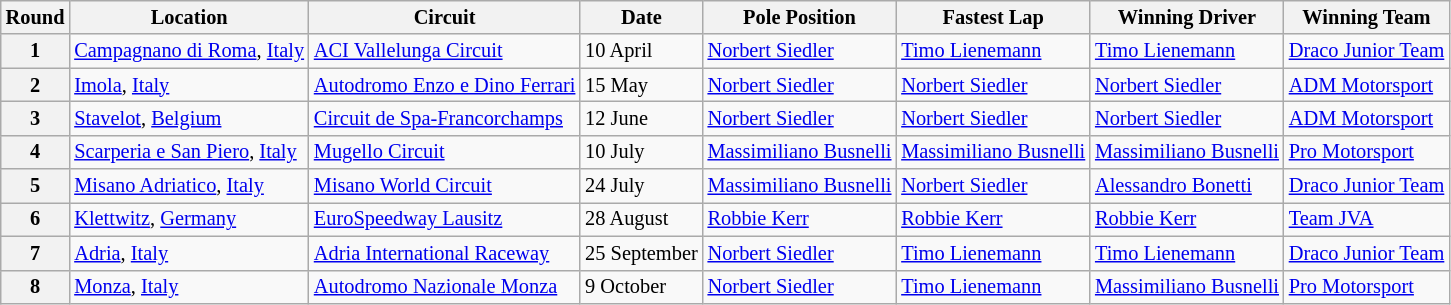<table class="wikitable" style="font-size: 85%">
<tr>
<th>Round</th>
<th>Location</th>
<th>Circuit</th>
<th>Date</th>
<th>Pole Position</th>
<th>Fastest Lap</th>
<th>Winning Driver</th>
<th>Winning Team</th>
</tr>
<tr>
<th>1</th>
<td nowrap> <a href='#'>Campagnano di Roma</a>, <a href='#'>Italy</a></td>
<td><a href='#'>ACI Vallelunga Circuit</a></td>
<td>10 April</td>
<td> <a href='#'>Norbert Siedler</a></td>
<td> <a href='#'>Timo Lienemann</a></td>
<td> <a href='#'>Timo Lienemann</a></td>
<td nowrap> <a href='#'>Draco Junior Team</a></td>
</tr>
<tr>
<th>2</th>
<td> <a href='#'>Imola</a>, <a href='#'>Italy</a></td>
<td nowrap><a href='#'>Autodromo Enzo e Dino Ferrari</a></td>
<td>15 May</td>
<td> <a href='#'>Norbert Siedler</a></td>
<td> <a href='#'>Norbert Siedler</a></td>
<td> <a href='#'>Norbert Siedler</a></td>
<td> <a href='#'>ADM Motorsport</a></td>
</tr>
<tr>
<th>3</th>
<td> <a href='#'>Stavelot</a>, <a href='#'>Belgium</a></td>
<td><a href='#'>Circuit de Spa-Francorchamps</a></td>
<td>12 June</td>
<td> <a href='#'>Norbert Siedler</a></td>
<td> <a href='#'>Norbert Siedler</a></td>
<td> <a href='#'>Norbert Siedler</a></td>
<td> <a href='#'>ADM Motorsport</a></td>
</tr>
<tr>
<th>4</th>
<td> <a href='#'>Scarperia e San Piero</a>, <a href='#'>Italy</a></td>
<td><a href='#'>Mugello Circuit</a></td>
<td>10 July</td>
<td nowrap> <a href='#'>Massimiliano Busnelli</a></td>
<td nowrap> <a href='#'>Massimiliano Busnelli</a></td>
<td nowrap> <a href='#'>Massimiliano Busnelli</a></td>
<td> <a href='#'>Pro Motorsport</a></td>
</tr>
<tr>
<th>5</th>
<td> <a href='#'>Misano Adriatico</a>, <a href='#'>Italy</a></td>
<td><a href='#'>Misano World Circuit</a></td>
<td>24 July</td>
<td> <a href='#'>Massimiliano Busnelli</a></td>
<td> <a href='#'>Norbert Siedler</a></td>
<td> <a href='#'>Alessandro Bonetti</a></td>
<td> <a href='#'>Draco Junior Team</a></td>
</tr>
<tr>
<th>6</th>
<td> <a href='#'>Klettwitz</a>, <a href='#'>Germany</a></td>
<td><a href='#'>EuroSpeedway Lausitz</a></td>
<td>28 August</td>
<td> <a href='#'>Robbie Kerr</a></td>
<td> <a href='#'>Robbie Kerr</a></td>
<td> <a href='#'>Robbie Kerr</a></td>
<td> <a href='#'>Team JVA</a></td>
</tr>
<tr>
<th>7</th>
<td> <a href='#'>Adria</a>, <a href='#'>Italy</a></td>
<td><a href='#'>Adria International Raceway</a></td>
<td nowrap>25 September</td>
<td> <a href='#'>Norbert Siedler</a></td>
<td> <a href='#'>Timo Lienemann</a></td>
<td> <a href='#'>Timo Lienemann</a></td>
<td> <a href='#'>Draco Junior Team</a></td>
</tr>
<tr>
<th>8</th>
<td> <a href='#'>Monza</a>, <a href='#'>Italy</a></td>
<td><a href='#'>Autodromo Nazionale Monza</a></td>
<td>9 October</td>
<td> <a href='#'>Norbert Siedler</a></td>
<td> <a href='#'>Timo Lienemann</a></td>
<td> <a href='#'>Massimiliano Busnelli</a></td>
<td> <a href='#'>Pro Motorsport</a></td>
</tr>
</table>
